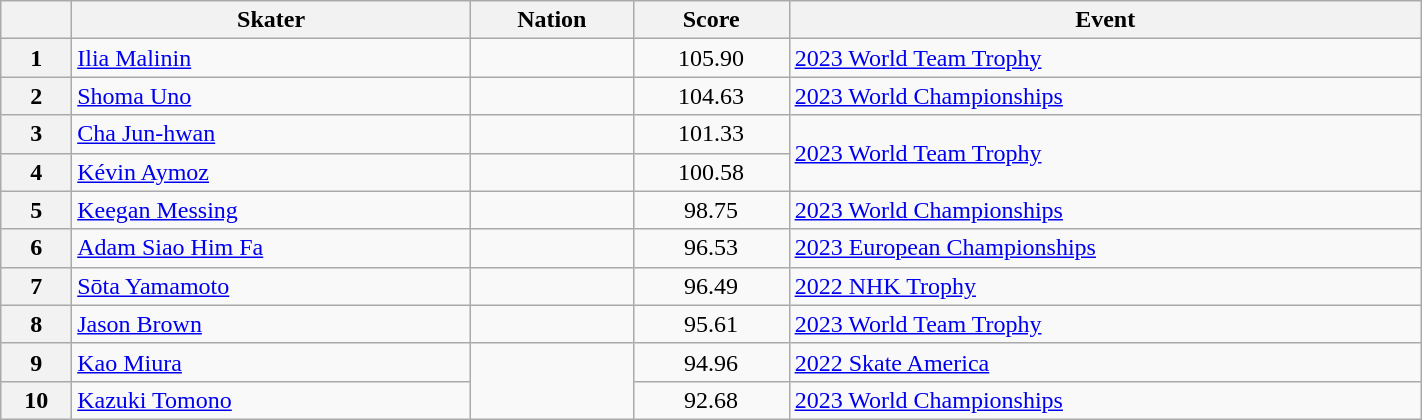<table class="wikitable sortable" style="text-align:left; width:75%">
<tr>
<th scope="col"></th>
<th scope="col">Skater</th>
<th scope="col">Nation</th>
<th scope="col">Score</th>
<th scope="col">Event</th>
</tr>
<tr>
<th scope="row">1</th>
<td><a href='#'>Ilia Malinin</a></td>
<td></td>
<td style="text-align:center;">105.90</td>
<td><a href='#'>2023 World Team Trophy</a></td>
</tr>
<tr>
<th scope="row">2</th>
<td><a href='#'>Shoma Uno</a></td>
<td></td>
<td style="text-align:center;">104.63</td>
<td><a href='#'>2023 World Championships</a></td>
</tr>
<tr>
<th scope="row">3</th>
<td><a href='#'>Cha Jun-hwan</a></td>
<td></td>
<td style="text-align:center;">101.33</td>
<td rowspan="2"><a href='#'>2023 World Team Trophy</a></td>
</tr>
<tr>
<th scope="row">4</th>
<td><a href='#'>Kévin Aymoz</a></td>
<td></td>
<td style="text-align:center;">100.58</td>
</tr>
<tr>
<th scope="row">5</th>
<td><a href='#'>Keegan Messing</a></td>
<td></td>
<td style="text-align:center;">98.75</td>
<td><a href='#'>2023 World Championships</a></td>
</tr>
<tr>
<th scope="row">6</th>
<td><a href='#'>Adam Siao Him Fa</a></td>
<td></td>
<td style="text-align:center;">96.53</td>
<td><a href='#'>2023 European Championships</a></td>
</tr>
<tr>
<th scope="row">7</th>
<td><a href='#'>Sōta Yamamoto</a></td>
<td></td>
<td style="text-align:center;">96.49</td>
<td><a href='#'>2022 NHK Trophy</a></td>
</tr>
<tr>
<th scope="row">8</th>
<td><a href='#'>Jason Brown</a></td>
<td></td>
<td style="text-align:center;">95.61</td>
<td><a href='#'>2023 World Team Trophy</a></td>
</tr>
<tr>
<th scope="row">9</th>
<td><a href='#'>Kao Miura</a></td>
<td rowspan="2"></td>
<td style="text-align:center;">94.96</td>
<td><a href='#'>2022 Skate America</a></td>
</tr>
<tr>
<th scope="row">10</th>
<td><a href='#'>Kazuki Tomono</a></td>
<td style="text-align:center;">92.68</td>
<td><a href='#'>2023 World Championships</a></td>
</tr>
</table>
